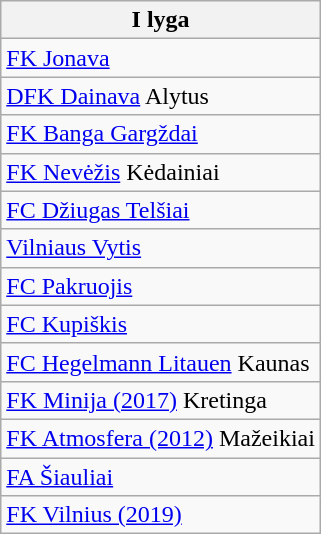<table class="wikitable">
<tr>
<th>I lyga</th>
</tr>
<tr>
<td><a href='#'>FK Jonava</a></td>
</tr>
<tr>
<td><a href='#'>DFK Dainava</a> Alytus</td>
</tr>
<tr>
<td><a href='#'>FK Banga Gargždai</a></td>
</tr>
<tr>
<td><a href='#'>FK Nevėžis</a> Kėdainiai</td>
</tr>
<tr>
<td><a href='#'>FC Džiugas Telšiai</a></td>
</tr>
<tr>
<td><a href='#'>Vilniaus Vytis</a></td>
</tr>
<tr>
<td><a href='#'>FC Pakruojis</a></td>
</tr>
<tr>
<td><a href='#'>FC Kupiškis</a></td>
</tr>
<tr>
<td><a href='#'>FC Hegelmann Litauen</a> Kaunas</td>
</tr>
<tr>
<td><a href='#'>FK Minija (2017)</a> Kretinga</td>
</tr>
<tr>
<td><a href='#'>FK Atmosfera (2012)</a> Mažeikiai</td>
</tr>
<tr>
<td><a href='#'>FA Šiauliai</a></td>
</tr>
<tr>
<td><a href='#'>FK Vilnius (2019)</a></td>
</tr>
</table>
